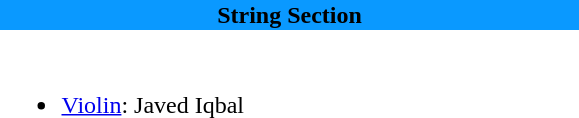<table style="border-spacing: 6px; border: 0px;">
<tr>
<th style="color:black; width:24em; background:#0A99FF; text-align:center">String Section</th>
</tr>
<tr>
<td colspan="2"><br><ul><li><a href='#'>Violin</a>: Javed Iqbal</li></ul></td>
</tr>
</table>
